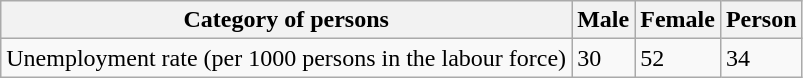<table class="wikitable">
<tr>
<th>Category of persons</th>
<th>Male</th>
<th>Female</th>
<th>Person</th>
</tr>
<tr>
<td>Unemployment rate (per 1000 persons in the labour force)</td>
<td>30</td>
<td>52</td>
<td>34</td>
</tr>
</table>
